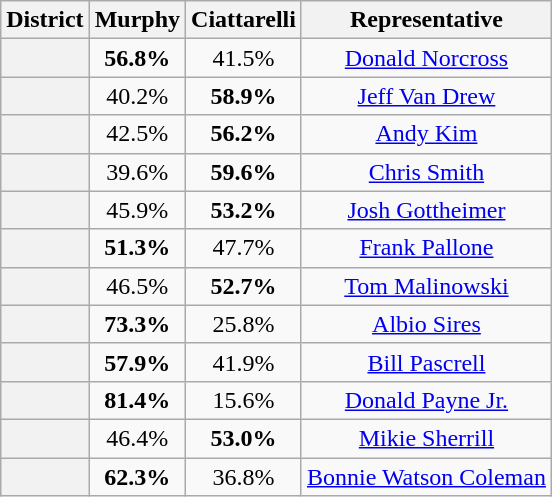<table class=wikitable>
<tr>
<th>District</th>
<th>Murphy</th>
<th>Ciattarelli</th>
<th>Representative</th>
</tr>
<tr align=center>
<th></th>
<td><strong>56.8%</strong></td>
<td>41.5%</td>
<td><a href='#'>Donald Norcross</a></td>
</tr>
<tr align=center>
<th></th>
<td>40.2%</td>
<td><strong>58.9%</strong></td>
<td><a href='#'>Jeff Van Drew</a></td>
</tr>
<tr align=center>
<th></th>
<td>42.5%</td>
<td><strong>56.2%</strong></td>
<td><a href='#'>Andy Kim</a></td>
</tr>
<tr align=center>
<th></th>
<td>39.6%</td>
<td><strong>59.6%</strong></td>
<td><a href='#'>Chris Smith</a></td>
</tr>
<tr align=center>
<th></th>
<td>45.9%</td>
<td><strong>53.2%</strong></td>
<td><a href='#'>Josh Gottheimer</a></td>
</tr>
<tr align=center>
<th></th>
<td><strong>51.3%</strong></td>
<td>47.7%</td>
<td><a href='#'>Frank Pallone</a></td>
</tr>
<tr align=center>
<th></th>
<td>46.5%</td>
<td><strong>52.7%</strong></td>
<td><a href='#'>Tom Malinowski</a></td>
</tr>
<tr align=center>
<th></th>
<td><strong>73.3%</strong></td>
<td>25.8%</td>
<td><a href='#'>Albio Sires</a></td>
</tr>
<tr align=center>
<th></th>
<td><strong>57.9%</strong></td>
<td>41.9%</td>
<td><a href='#'>Bill Pascrell</a></td>
</tr>
<tr align=center>
<th></th>
<td><strong>81.4%</strong></td>
<td>15.6%</td>
<td><a href='#'>Donald Payne Jr.</a></td>
</tr>
<tr align=center>
<th></th>
<td>46.4%</td>
<td><strong>53.0%</strong></td>
<td><a href='#'>Mikie Sherrill</a></td>
</tr>
<tr align=center>
<th></th>
<td><strong>62.3%</strong></td>
<td>36.8%</td>
<td><a href='#'>Bonnie Watson Coleman</a></td>
</tr>
</table>
